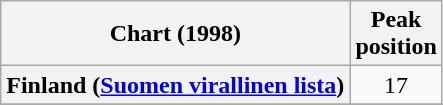<table class="wikitable sortable plainrowheaders" style="text-align:center">
<tr>
<th scope="col">Chart (1998)</th>
<th scope="col">Peak<br>position</th>
</tr>
<tr>
<th scope="row">Finland (<a href='#'>Suomen virallinen lista</a>)</th>
<td>17</td>
</tr>
<tr>
</tr>
<tr>
</tr>
</table>
